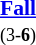<table style="width:100%;" cellspacing="1">
<tr>
<th width=25%></th>
<th width=10%></th>
<th width=25%></th>
</tr>
<tr style=font-size:90%>
<td align=right></td>
<td align=center><strong> <a href='#'>Fall</a> </strong><br><small>(3-<strong>6</strong>)</small></td>
<td><strong></strong></td>
</tr>
</table>
